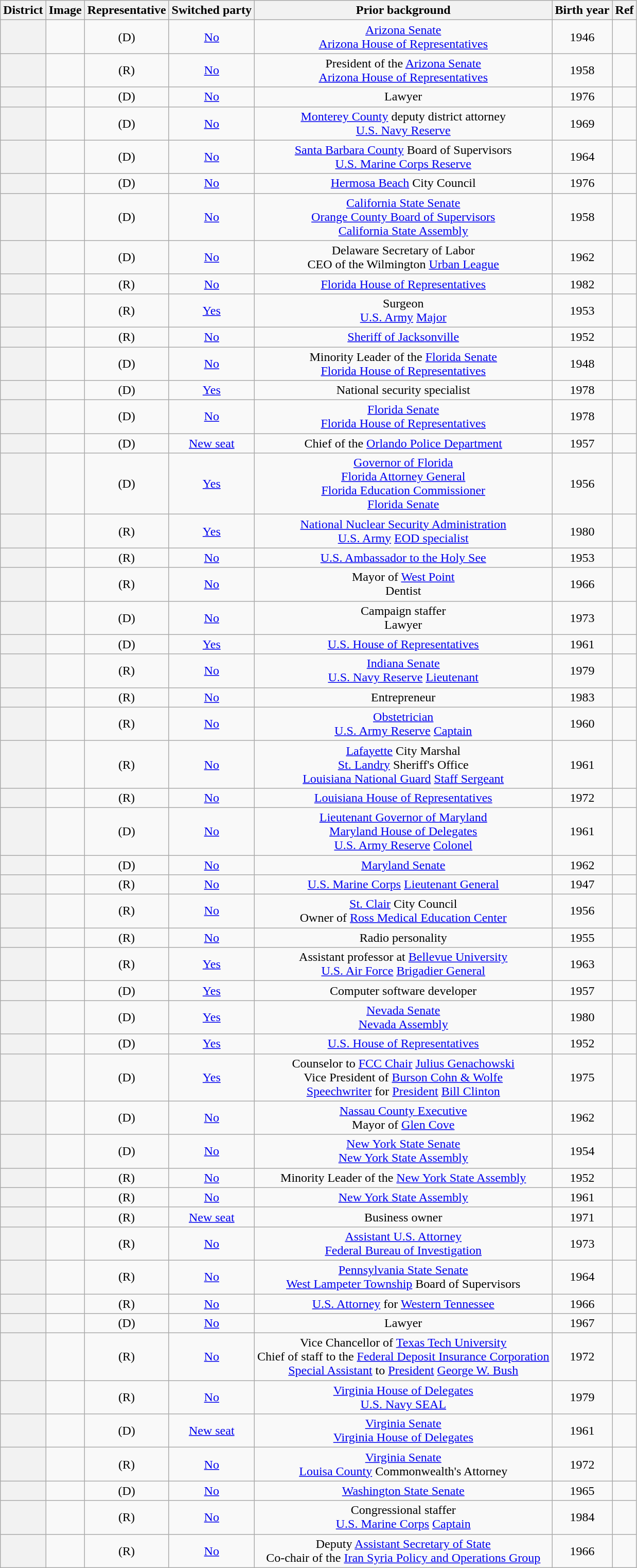<table class="sortable wikitable" style="text-align:center">
<tr>
<th>District</th>
<th>Image</th>
<th>Representative</th>
<th>Switched party</th>
<th>Prior background</th>
<th>Birth year</th>
<th>Ref</th>
</tr>
<tr>
<th></th>
<td></td>
<td> (D)</td>
<td><a href='#'>No</a><br></td>
<td><a href='#'>Arizona Senate</a><br><a href='#'>Arizona House of Representatives</a></td>
<td>1946</td>
<td></td>
</tr>
<tr>
<th></th>
<td></td>
<td> (R)</td>
<td><a href='#'>No</a><br></td>
<td>President of the <a href='#'>Arizona Senate</a><br><a href='#'>Arizona House of Representatives</a></td>
<td>1958</td>
<td></td>
</tr>
<tr>
<th></th>
<td></td>
<td> (D)</td>
<td><a href='#'>No</a><br></td>
<td>Lawyer</td>
<td>1976</td>
<td></td>
</tr>
<tr>
<th></th>
<td></td>
<td> (D)</td>
<td><a href='#'>No</a><br></td>
<td><a href='#'>Monterey County</a> deputy district attorney<br><a href='#'>U.S. Navy Reserve</a></td>
<td>1969</td>
<td></td>
</tr>
<tr>
<th></th>
<td></td>
<td> (D)</td>
<td><a href='#'>No</a><br></td>
<td><a href='#'>Santa Barbara County</a> Board of Supervisors<br><a href='#'>U.S. Marine Corps Reserve</a></td>
<td>1964</td>
<td></td>
</tr>
<tr>
<th></th>
<td></td>
<td> (D)</td>
<td><a href='#'>No</a><br></td>
<td><a href='#'>Hermosa Beach</a> City Council</td>
<td>1976</td>
<td></td>
</tr>
<tr>
<th></th>
<td></td>
<td> (D)</td>
<td><a href='#'>No</a><br></td>
<td><a href='#'>California State Senate</a><br><a href='#'>Orange County Board of Supervisors</a><br><a href='#'>California State Assembly</a></td>
<td>1958</td>
<td></td>
</tr>
<tr>
<th></th>
<td></td>
<td> (D)</td>
<td><a href='#'>No</a><br></td>
<td>Delaware Secretary of Labor<br>CEO of the Wilmington <a href='#'>Urban League</a></td>
<td>1962</td>
<td></td>
</tr>
<tr>
<th></th>
<td></td>
<td> (R)</td>
<td><a href='#'>No</a><br></td>
<td><a href='#'>Florida House of Representatives</a></td>
<td>1982</td>
<td></td>
</tr>
<tr>
<th></th>
<td></td>
<td> (R)</td>
<td><a href='#'>Yes</a><br></td>
<td>Surgeon<br><a href='#'>U.S. Army</a> <a href='#'>Major</a></td>
<td>1953</td>
<td></td>
</tr>
<tr>
<th></th>
<td></td>
<td> (R)</td>
<td><a href='#'>No</a><br></td>
<td><a href='#'>Sheriff of Jacksonville</a></td>
<td>1952</td>
<td></td>
</tr>
<tr>
<th></th>
<td></td>
<td> (D)</td>
<td><a href='#'>No</a><br></td>
<td>Minority Leader of the <a href='#'>Florida Senate</a><br><a href='#'>Florida House of Representatives</a></td>
<td>1948</td>
<td></td>
</tr>
<tr>
<th></th>
<td></td>
<td> (D)</td>
<td><a href='#'>Yes</a><br></td>
<td>National security specialist</td>
<td>1978</td>
<td></td>
</tr>
<tr>
<th></th>
<td></td>
<td> (D)</td>
<td><a href='#'>No</a><br></td>
<td><a href='#'>Florida Senate</a><br><a href='#'>Florida House of Representatives</a></td>
<td>1978</td>
<td></td>
</tr>
<tr>
<th></th>
<td></td>
<td> (D)</td>
<td><a href='#'>New seat</a></td>
<td>Chief of the <a href='#'>Orlando Police Department</a></td>
<td>1957</td>
<td></td>
</tr>
<tr>
<th></th>
<td></td>
<td> (D)</td>
<td><a href='#'>Yes</a><br></td>
<td><a href='#'>Governor of Florida</a><br><a href='#'>Florida Attorney General</a><br><a href='#'>Florida Education Commissioner</a><br><a href='#'>Florida Senate</a></td>
<td>1956</td>
<td></td>
</tr>
<tr>
<th></th>
<td></td>
<td> (R)</td>
<td><a href='#'>Yes</a><br></td>
<td><a href='#'>National Nuclear Security Administration</a><br><a href='#'>U.S. Army</a> <a href='#'>EOD specialist</a></td>
<td>1980</td>
<td></td>
</tr>
<tr>
<th></th>
<td></td>
<td> (R)</td>
<td><a href='#'>No</a><br></td>
<td><a href='#'>U.S. Ambassador to the Holy See</a></td>
<td>1953</td>
<td></td>
</tr>
<tr>
<th></th>
<td></td>
<td> (R)</td>
<td><a href='#'>No</a><br></td>
<td>Mayor of <a href='#'>West Point</a><br>Dentist</td>
<td>1966</td>
<td></td>
</tr>
<tr>
<th></th>
<td></td>
<td> (D)</td>
<td><a href='#'>No</a><br></td>
<td>Campaign staffer<br>Lawyer</td>
<td>1973</td>
<td></td>
</tr>
<tr>
<th></th>
<td></td>
<td> (D)</td>
<td><a href='#'>Yes</a><br></td>
<td><a href='#'>U.S. House of Representatives</a></td>
<td>1961</td>
<td></td>
</tr>
<tr>
<th></th>
<td></td>
<td> (R)</td>
<td><a href='#'>No</a><br></td>
<td><a href='#'>Indiana Senate</a><br><a href='#'>U.S. Navy Reserve</a> <a href='#'>Lieutenant</a></td>
<td>1979</td>
<td></td>
</tr>
<tr>
<th></th>
<td></td>
<td> (R)</td>
<td><a href='#'>No</a><br></td>
<td>Entrepreneur</td>
<td>1983</td>
<td></td>
</tr>
<tr>
<th></th>
<td></td>
<td> (R)</td>
<td><a href='#'>No</a><br></td>
<td><a href='#'>Obstetrician</a><br><a href='#'>U.S. Army Reserve</a> <a href='#'>Captain</a></td>
<td>1960</td>
<td></td>
</tr>
<tr>
<th></th>
<td></td>
<td> (R)</td>
<td><a href='#'>No</a><br></td>
<td><a href='#'>Lafayette</a> City Marshal<br><a href='#'>St. Landry</a> Sheriff's Office<br><a href='#'>Louisiana National Guard</a> <a href='#'>Staff Sergeant</a></td>
<td>1961</td>
<td></td>
</tr>
<tr>
<th></th>
<td></td>
<td> (R)</td>
<td><a href='#'>No</a><br></td>
<td><a href='#'>Louisiana House of Representatives</a></td>
<td>1972</td>
<td></td>
</tr>
<tr>
<th></th>
<td></td>
<td> (D)</td>
<td><a href='#'>No</a><br></td>
<td><a href='#'>Lieutenant Governor of Maryland</a><br><a href='#'>Maryland House of Delegates</a><br><a href='#'>U.S. Army Reserve</a> <a href='#'>Colonel</a></td>
<td>1961</td>
<td></td>
</tr>
<tr>
<th></th>
<td></td>
<td> (D)</td>
<td><a href='#'>No</a><br></td>
<td><a href='#'>Maryland Senate</a></td>
<td>1962</td>
<td></td>
</tr>
<tr>
<th></th>
<td></td>
<td> (R)</td>
<td><a href='#'>No</a><br></td>
<td><a href='#'>U.S. Marine Corps</a> <a href='#'>Lieutenant General</a></td>
<td>1947</td>
<td></td>
</tr>
<tr>
<th></th>
<td></td>
<td> (R)</td>
<td><a href='#'>No</a><br></td>
<td><a href='#'>St. Clair</a> City Council<br>Owner of <a href='#'>Ross Medical Education Center</a></td>
<td>1956</td>
<td></td>
</tr>
<tr>
<th></th>
<td></td>
<td> (R)</td>
<td><a href='#'>No</a><br></td>
<td>Radio personality</td>
<td>1955</td>
<td></td>
</tr>
<tr>
<th></th>
<td></td>
<td> (R)</td>
<td><a href='#'>Yes</a><br></td>
<td>Assistant professor at <a href='#'>Bellevue University</a><br><a href='#'>U.S. Air Force</a> <a href='#'>Brigadier General</a></td>
<td>1963</td>
<td></td>
</tr>
<tr>
<th></th>
<td></td>
<td> (D)</td>
<td><a href='#'>Yes</a><br></td>
<td>Computer software developer</td>
<td>1957</td>
<td></td>
</tr>
<tr>
<th></th>
<td></td>
<td> (D)</td>
<td><a href='#'>Yes</a><br></td>
<td><a href='#'>Nevada Senate</a><br><a href='#'>Nevada Assembly</a></td>
<td>1980</td>
<td></td>
</tr>
<tr>
<th></th>
<td></td>
<td> (D)</td>
<td><a href='#'>Yes</a><br></td>
<td><a href='#'>U.S. House of Representatives</a></td>
<td>1952</td>
<td></td>
</tr>
<tr>
<th></th>
<td></td>
<td> (D)</td>
<td><a href='#'>Yes</a><br></td>
<td>Counselor to <a href='#'>FCC Chair</a> <a href='#'>Julius Genachowski</a><br>Vice President of <a href='#'>Burson Cohn & Wolfe</a><br><a href='#'>Speechwriter</a> for <a href='#'>President</a> <a href='#'>Bill Clinton</a></td>
<td>1975</td>
<td></td>
</tr>
<tr>
<th></th>
<td></td>
<td> (D)</td>
<td><a href='#'>No</a><br></td>
<td><a href='#'>Nassau County Executive</a><br>Mayor of <a href='#'>Glen Cove</a></td>
<td>1962</td>
<td></td>
</tr>
<tr>
<th></th>
<td></td>
<td> (D)</td>
<td><a href='#'>No</a><br></td>
<td><a href='#'>New York State Senate</a><br><a href='#'>New York State Assembly</a></td>
<td>1954</td>
<td></td>
</tr>
<tr>
<th></th>
<td></td>
<td> (R)</td>
<td><a href='#'>No</a><br></td>
<td>Minority Leader of the <a href='#'>New York State Assembly</a></td>
<td>1952</td>
<td></td>
</tr>
<tr>
<th></th>
<td></td>
<td> (R)</td>
<td><a href='#'>No</a><br></td>
<td><a href='#'>New York State Assembly</a></td>
<td>1961</td>
<td></td>
</tr>
<tr>
<th></th>
<td></td>
<td> (R)</td>
<td><a href='#'>New seat</a></td>
<td>Business owner</td>
<td>1971</td>
<td></td>
</tr>
<tr>
<th></th>
<td></td>
<td> (R)</td>
<td><a href='#'>No</a><br></td>
<td><a href='#'>Assistant U.S. Attorney</a><br><a href='#'>Federal Bureau of Investigation</a></td>
<td>1973</td>
<td></td>
</tr>
<tr>
<th></th>
<td></td>
<td> (R)</td>
<td><a href='#'>No</a><br></td>
<td><a href='#'>Pennsylvania State Senate</a><br><a href='#'>West Lampeter Township</a> Board of Supervisors</td>
<td>1964</td>
<td></td>
</tr>
<tr>
<th></th>
<td></td>
<td> (R)</td>
<td><a href='#'>No</a><br></td>
<td><a href='#'>U.S. Attorney</a> for <a href='#'>Western Tennessee</a></td>
<td>1966</td>
<td></td>
</tr>
<tr>
<th></th>
<td></td>
<td> (D)</td>
<td><a href='#'>No</a><br></td>
<td>Lawyer</td>
<td>1967</td>
<td></td>
</tr>
<tr>
<th></th>
<td></td>
<td> (R)</td>
<td><a href='#'>No</a><br></td>
<td>Vice Chancellor of <a href='#'>Texas Tech University</a><br>Chief of staff to the <a href='#'>Federal Deposit Insurance Corporation</a><br><a href='#'>Special Assistant</a> to <a href='#'>President</a> <a href='#'>George W. Bush</a></td>
<td>1972</td>
<td></td>
</tr>
<tr>
<th></th>
<td></td>
<td> (R)</td>
<td><a href='#'>No</a><br></td>
<td><a href='#'>Virginia House of Delegates</a><br><a href='#'>U.S. Navy SEAL</a></td>
<td>1979</td>
<td></td>
</tr>
<tr>
<th></th>
<td></td>
<td> (D)</td>
<td><a href='#'>New seat</a></td>
<td><a href='#'>Virginia Senate</a><br><a href='#'>Virginia House of Delegates</a></td>
<td>1961</td>
<td></td>
</tr>
<tr>
<th></th>
<td></td>
<td> (R)</td>
<td><a href='#'>No</a><br></td>
<td><a href='#'>Virginia Senate</a><br><a href='#'>Louisa County</a> Commonwealth's Attorney</td>
<td>1972</td>
<td></td>
</tr>
<tr>
<th></th>
<td></td>
<td> (D)</td>
<td><a href='#'>No</a><br></td>
<td><a href='#'>Washington State Senate</a></td>
<td>1965</td>
<td></td>
</tr>
<tr>
<th></th>
<td></td>
<td> (R)</td>
<td><a href='#'>No</a><br></td>
<td>Congressional staffer<br><a href='#'>U.S. Marine Corps</a> <a href='#'>Captain</a></td>
<td>1984</td>
<td></td>
</tr>
<tr>
<th></th>
<td></td>
<td> (R)</td>
<td><a href='#'>No</a><br></td>
<td>Deputy <a href='#'>Assistant Secretary of State</a><br>Co-chair of the <a href='#'>Iran Syria Policy and Operations Group</a></td>
<td>1966</td>
<td></td>
</tr>
</table>
